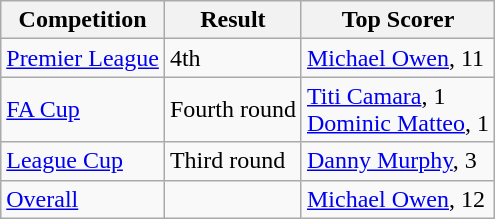<table class="wikitable">
<tr>
<th>Competition</th>
<th>Result</th>
<th>Top Scorer</th>
</tr>
<tr>
<td><a href='#'>Premier League</a></td>
<td>4th</td>
<td> <a href='#'>Michael Owen</a>, 11</td>
</tr>
<tr>
<td><a href='#'>FA Cup</a></td>
<td>Fourth round</td>
<td> <a href='#'>Titi Camara</a>, 1<br> <a href='#'>Dominic Matteo</a>, 1</td>
</tr>
<tr>
<td><a href='#'>League Cup</a></td>
<td>Third round</td>
<td> <a href='#'>Danny Murphy</a>, 3</td>
</tr>
<tr>
<td><a href='#'>Overall</a></td>
<td></td>
<td> <a href='#'>Michael Owen</a>, 12</td>
</tr>
</table>
